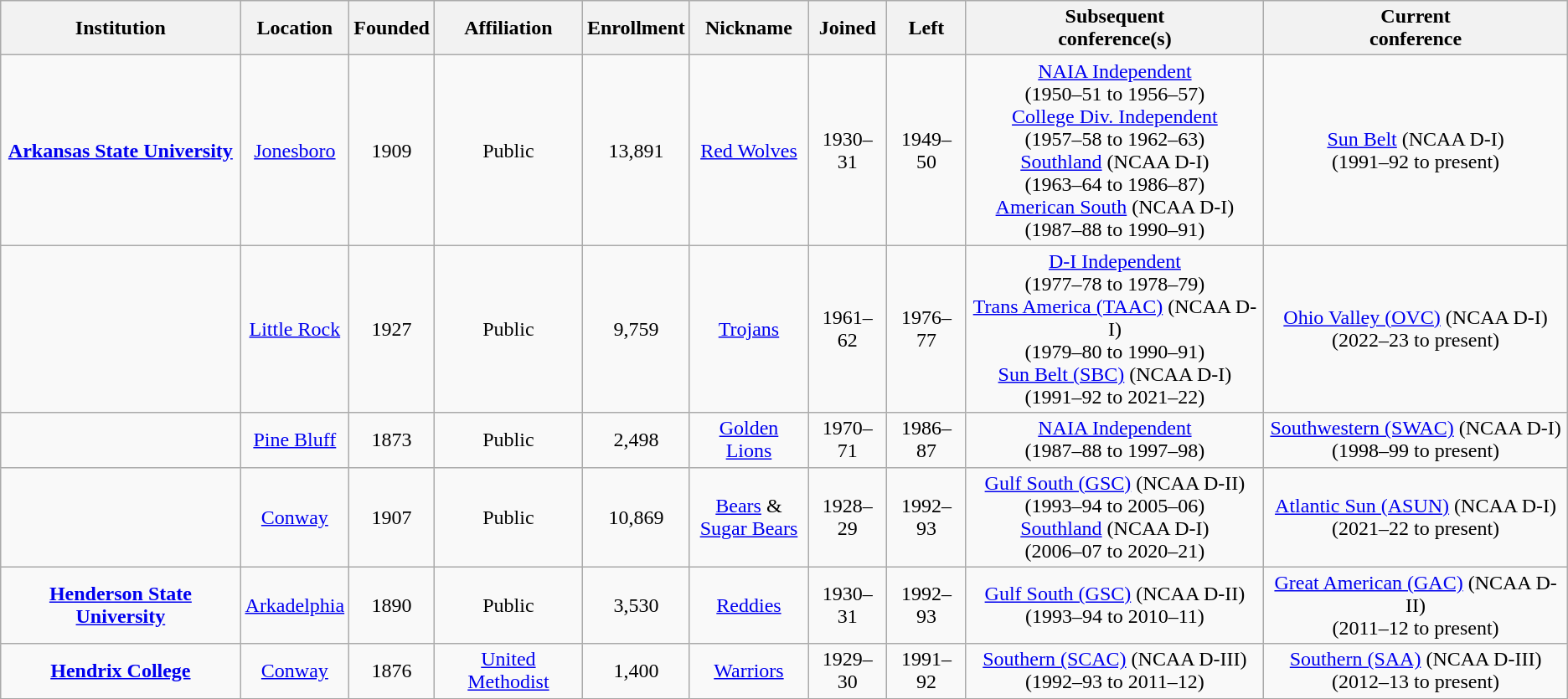<table class="wikitable sortable" style="text-align:center">
<tr>
<th>Institution</th>
<th>Location</th>
<th>Founded</th>
<th>Affiliation</th>
<th>Enrollment</th>
<th>Nickname</th>
<th>Joined</th>
<th>Left</th>
<th>Subsequent<br>conference(s)</th>
<th>Current<br>conference</th>
</tr>
<tr>
<td><strong><a href='#'>Arkansas State University</a></strong></td>
<td><a href='#'>Jonesboro</a></td>
<td>1909</td>
<td>Public</td>
<td>13,891</td>
<td><a href='#'>Red Wolves</a></td>
<td>1930–31</td>
<td>1949–50</td>
<td><a href='#'>NAIA Independent</a><br>(1950–51 to 1956–57)<br><a href='#'>College Div. Independent</a><br>(1957–58 to 1962–63)<br><a href='#'>Southland</a> (NCAA D-I)<br>(1963–64 to 1986–87)<br><a href='#'>American South</a> (NCAA D-I)<br>(1987–88 to 1990–91)</td>
<td><a href='#'>Sun Belt</a> (NCAA D-I)<br>(1991–92 to present)</td>
</tr>
<tr>
<td></td>
<td><a href='#'>Little Rock</a></td>
<td>1927</td>
<td>Public</td>
<td>9,759</td>
<td><a href='#'>Trojans</a></td>
<td>1961–62</td>
<td>1976–77</td>
<td><a href='#'>D-I Independent</a><br>(1977–78 to 1978–79)<br><a href='#'>Trans America (TAAC)</a> (NCAA D-I)<br>(1979–80 to 1990–91)<br><a href='#'>Sun Belt (SBC)</a> (NCAA D-I)<br>(1991–92 to 2021–22)</td>
<td><a href='#'>Ohio Valley (OVC)</a> (NCAA D-I)<br>(2022–23 to present)</td>
</tr>
<tr>
<td></td>
<td><a href='#'>Pine Bluff</a></td>
<td>1873</td>
<td>Public</td>
<td>2,498</td>
<td><a href='#'>Golden Lions</a></td>
<td>1970–71</td>
<td>1986–87</td>
<td><a href='#'>NAIA Independent</a><br>(1987–88 to 1997–98)</td>
<td><a href='#'>Southwestern (SWAC)</a> (NCAA D-I)<br>(1998–99 to present)</td>
</tr>
<tr>
<td></td>
<td><a href='#'>Conway</a></td>
<td>1907</td>
<td>Public</td>
<td>10,869</td>
<td><a href='#'>Bears</a> &<br><a href='#'>Sugar Bears</a></td>
<td>1928–29</td>
<td>1992–93</td>
<td><a href='#'>Gulf South (GSC)</a> (NCAA D-II)<br>(1993–94 to 2005–06)<br><a href='#'>Southland</a> (NCAA D-I)<br>(2006–07 to 2020–21)</td>
<td><a href='#'>Atlantic Sun (ASUN)</a> (NCAA D-I)<br>(2021–22 to present)</td>
</tr>
<tr>
<td><strong><a href='#'>Henderson State University</a></strong></td>
<td><a href='#'>Arkadelphia</a></td>
<td>1890</td>
<td>Public</td>
<td>3,530</td>
<td><a href='#'>Reddies</a></td>
<td>1930–31</td>
<td>1992–93</td>
<td><a href='#'>Gulf South (GSC)</a> (NCAA D-II)<br>(1993–94 to 2010–11)</td>
<td><a href='#'>Great American (GAC)</a> (NCAA D-II)<br>(2011–12 to present)</td>
</tr>
<tr>
<td><strong><a href='#'>Hendrix College</a></strong></td>
<td><a href='#'>Conway</a></td>
<td>1876</td>
<td><a href='#'>United Methodist</a></td>
<td>1,400</td>
<td><a href='#'>Warriors</a></td>
<td>1929–30</td>
<td>1991–92</td>
<td><a href='#'>Southern (SCAC)</a> (NCAA D-III)<br>(1992–93 to 2011–12)</td>
<td><a href='#'>Southern (SAA)</a> (NCAA D-III)<br>(2012–13 to present)</td>
</tr>
</table>
